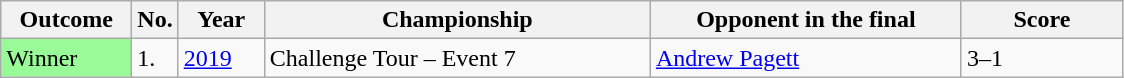<table class="sortable wikitable">
<tr>
<th width="80">Outcome</th>
<th width="20">No.</th>
<th width="50">Year</th>
<th width="250">Championship</th>
<th width="200">Opponent in the final</th>
<th width="100">Score</th>
</tr>
<tr>
<td style="background:#98fb98;">Winner</td>
<td>1.</td>
<td><a href='#'>2019</a></td>
<td>Challenge Tour – Event 7</td>
<td> <a href='#'>Andrew Pagett</a></td>
<td>3–1</td>
</tr>
</table>
